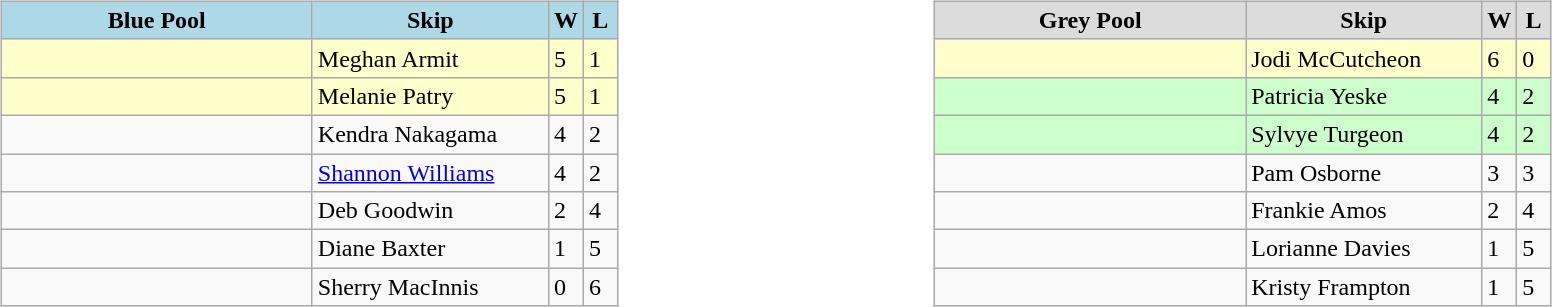<table>
<tr>
<td width=10% valign="top"><br><table class="wikitable">
<tr>
<th style="background: #ADD8E6;"  width=200>Blue Pool</th>
<th style="background: #ADD8E6;" width=150>Skip</th>
<th style="background: #ADD8E6;"  width=15>W</th>
<th style="background: #ADD8E6;" width=15>L</th>
</tr>
<tr bgcolor=#ffffcc>
<td></td>
<td>Meghan Armit</td>
<td>5</td>
<td>1</td>
</tr>
<tr bgcolor=#ffffcc>
<td></td>
<td>Melanie Patry</td>
<td>5</td>
<td>1</td>
</tr>
<tr>
<td></td>
<td>Kendra Nakagama</td>
<td>4</td>
<td>2</td>
</tr>
<tr>
<td></td>
<td><a href='#'>Shannon Williams</a></td>
<td>4</td>
<td>2</td>
</tr>
<tr>
<td></td>
<td>Deb Goodwin</td>
<td>2</td>
<td>4</td>
</tr>
<tr>
<td></td>
<td>Diane Baxter</td>
<td>1</td>
<td>5</td>
</tr>
<tr>
<td></td>
<td>Sherry MacInnis</td>
<td>0</td>
<td>6</td>
</tr>
</table>
</td>
<td width=10% valign="top"><br><table class="wikitable">
<tr>
<th style="background: #DCDCDC;" width=200>Grey Pool</th>
<th style="background: #DCDCDC;" width=150>Skip</th>
<th style="background: #DCDCDC;" width=15>W</th>
<th style="background: #DCDCDC;" width=15>L</th>
</tr>
<tr bgcolor=#ffffcc>
<td></td>
<td>Jodi McCutcheon</td>
<td>6</td>
<td>0</td>
</tr>
<tr bgcolor=#ccffcc>
<td></td>
<td>Patricia Yeske</td>
<td>4</td>
<td>2</td>
</tr>
<tr bgcolor=#ccffcc>
<td></td>
<td>Sylvye Turgeon</td>
<td>4</td>
<td>2</td>
</tr>
<tr>
<td></td>
<td>Pam Osborne</td>
<td>3</td>
<td>3</td>
</tr>
<tr>
<td></td>
<td>Frankie Amos</td>
<td>2</td>
<td>4</td>
</tr>
<tr>
<td></td>
<td>Lorianne Davies</td>
<td>1</td>
<td>5</td>
</tr>
<tr>
<td></td>
<td>Kristy Frampton</td>
<td>1</td>
<td>5</td>
</tr>
</table>
</td>
</tr>
</table>
